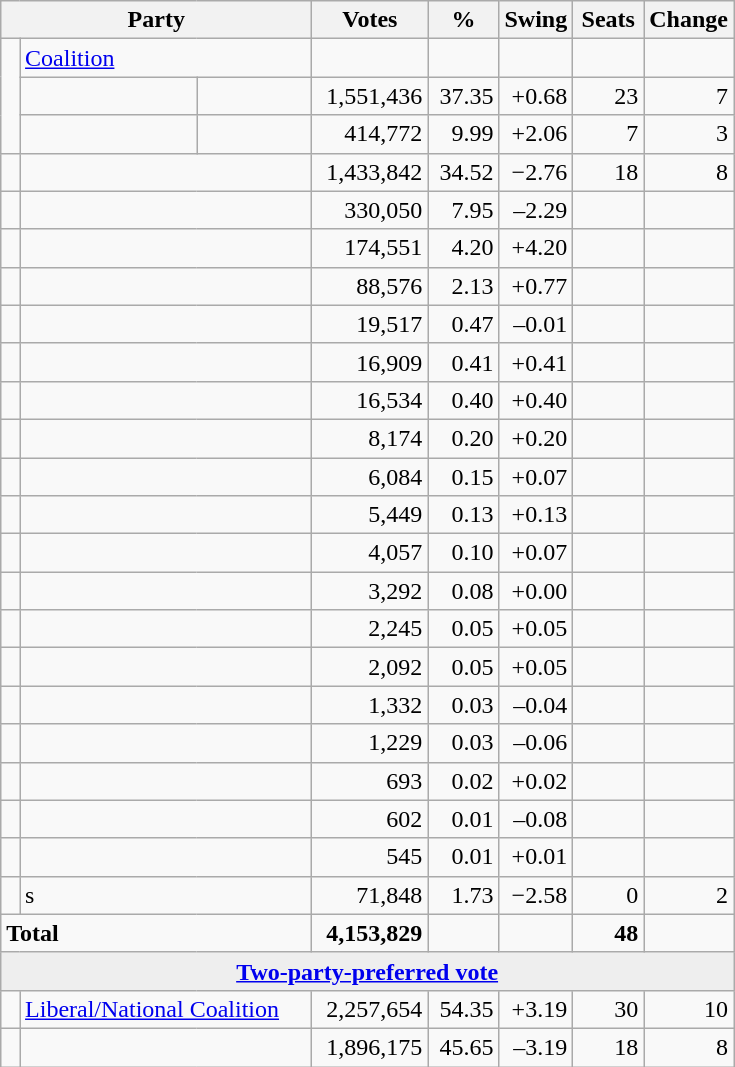<table class="wikitable">
<tr>
<th style="width:200px" colspan=3><strong>Party</strong></th>
<th style="width:70px; text-align:center;"><strong>Votes</strong></th>
<th style="width:40px; text-align:center;"><strong>%</strong></th>
<th style="width:40px; text-align:center;"><strong>Swing</strong></th>
<th style="width:40px; text-align:center;"><strong>Seats</strong></th>
<th style="width:40px; text-align:center;"><strong>Change</strong></th>
</tr>
<tr>
<td rowspan=3> </td>
<td colspan=2><a href='#'>Coalition</a></td>
<td> </td>
<td> </td>
<td> </td>
<td> </td>
<td> </td>
</tr>
<tr>
<td> </td>
<td></td>
<td align=right>1,551,436</td>
<td align=right>37.35</td>
<td align=right>+0.68</td>
<td align=right>23</td>
<td align=right> 7</td>
</tr>
<tr>
<td> </td>
<td></td>
<td align=right>414,772</td>
<td align=right>9.99</td>
<td align=right>+2.06</td>
<td align=right>7</td>
<td align=right> 3</td>
</tr>
<tr>
<td> </td>
<td colspan=2></td>
<td align=right>1,433,842</td>
<td align=right>34.52</td>
<td align=right>−2.76</td>
<td align=right>18</td>
<td align=right> 8</td>
</tr>
<tr>
<td> </td>
<td colspan=2></td>
<td align=right>330,050</td>
<td align=right>7.95</td>
<td align=right>–2.29</td>
<td align=right></td>
<td align=right></td>
</tr>
<tr>
<td> </td>
<td colspan=2></td>
<td align=right>174,551</td>
<td align=right>4.20</td>
<td align=right>+4.20</td>
<td align=right></td>
<td align=right></td>
</tr>
<tr>
<td> </td>
<td colspan=2></td>
<td align=right>88,576</td>
<td align=right>2.13</td>
<td align=right>+0.77</td>
<td align=right></td>
<td align=right></td>
</tr>
<tr>
<td> </td>
<td colspan=2></td>
<td align=right>19,517</td>
<td align=right>0.47</td>
<td align=right>–0.01</td>
<td align=right></td>
<td align=right></td>
</tr>
<tr>
<td> </td>
<td colspan=2></td>
<td align=right>16,909</td>
<td align=right>0.41</td>
<td align=right>+0.41</td>
<td align=right></td>
<td align=right></td>
</tr>
<tr>
<td> </td>
<td colspan=2></td>
<td align=right>16,534</td>
<td align=right>0.40</td>
<td align=right>+0.40</td>
<td align=right></td>
<td align=right></td>
</tr>
<tr>
<td> </td>
<td colspan=2></td>
<td align=right>8,174</td>
<td align=right>0.20</td>
<td align=right>+0.20</td>
<td align=right></td>
<td align=right></td>
</tr>
<tr>
<td> </td>
<td colspan=2></td>
<td align=right>6,084</td>
<td align=right>0.15</td>
<td align=right>+0.07</td>
<td align=right></td>
<td align=right></td>
</tr>
<tr>
<td> </td>
<td colspan=2></td>
<td align=right>5,449</td>
<td align=right>0.13</td>
<td align=right>+0.13</td>
<td align=right></td>
<td align=right></td>
</tr>
<tr>
<td> </td>
<td colspan=2></td>
<td align=right>4,057</td>
<td align=right>0.10</td>
<td align=right>+0.07</td>
<td align=right></td>
<td align=right></td>
</tr>
<tr>
<td> </td>
<td colspan=2></td>
<td align=right>3,292</td>
<td align=right>0.08</td>
<td align=right>+0.00</td>
<td align=right></td>
<td align=right></td>
</tr>
<tr>
<td> </td>
<td colspan=2></td>
<td align=right>2,245</td>
<td align=right>0.05</td>
<td align=right>+0.05</td>
<td align=right></td>
<td align=right></td>
</tr>
<tr>
<td> </td>
<td colspan=2></td>
<td align=right>2,092</td>
<td align=right>0.05</td>
<td align=right>+0.05</td>
<td align=right></td>
<td align=right></td>
</tr>
<tr>
<td> </td>
<td colspan=2></td>
<td align=right>1,332</td>
<td align=right>0.03</td>
<td align=right>–0.04</td>
<td align=right></td>
<td align=right></td>
</tr>
<tr>
<td> </td>
<td colspan=2></td>
<td align=right>1,229</td>
<td align=right>0.03</td>
<td align=right>–0.06</td>
<td align=right></td>
<td align=right></td>
</tr>
<tr>
<td> </td>
<td colspan=2></td>
<td align=right>693</td>
<td align=right>0.02</td>
<td align=right>+0.02</td>
<td align=right></td>
<td align=right></td>
</tr>
<tr>
<td> </td>
<td colspan=2></td>
<td align=right>602</td>
<td align=right>0.01</td>
<td align=right>–0.08</td>
<td align=right></td>
<td align=right></td>
</tr>
<tr>
<td> </td>
<td colspan=2></td>
<td align=right>545</td>
<td align=right>0.01</td>
<td align=right>+0.01</td>
<td align=right></td>
<td align=right></td>
</tr>
<tr>
<td> </td>
<td colspan=2>s</td>
<td align=right>71,848</td>
<td align=right>1.73</td>
<td align=right>−2.58</td>
<td align=right>0</td>
<td align=right> 2</td>
</tr>
<tr>
<td colspan=3><strong>Total</strong></td>
<td align=right><strong>4,153,829</strong></td>
<td align=right> </td>
<td align=right> </td>
<td align=right><strong>48</strong></td>
<td align=right></td>
</tr>
<tr>
<td colspan="8" style="text-align:center; background:#eee;"><strong><a href='#'>Two-party-preferred vote</a></strong></td>
</tr>
<tr>
<td> </td>
<td colspan=2><a href='#'>Liberal/National Coalition</a></td>
<td align=right>2,257,654</td>
<td align=right>54.35</td>
<td align=right>+3.19</td>
<td align=right>30</td>
<td align=right> 10</td>
</tr>
<tr>
<td> </td>
<td colspan=2></td>
<td align=right>1,896,175</td>
<td align=right>45.65</td>
<td align=right>–3.19</td>
<td align=right>18</td>
<td align=right> 8</td>
</tr>
</table>
